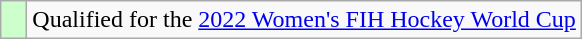<table class="wikitable">
<tr>
<td style="width:10px; background:#CCFFCC;"></td>
<td>Qualified for the <a href='#'>2022 Women's FIH Hockey World Cup</a></td>
</tr>
</table>
